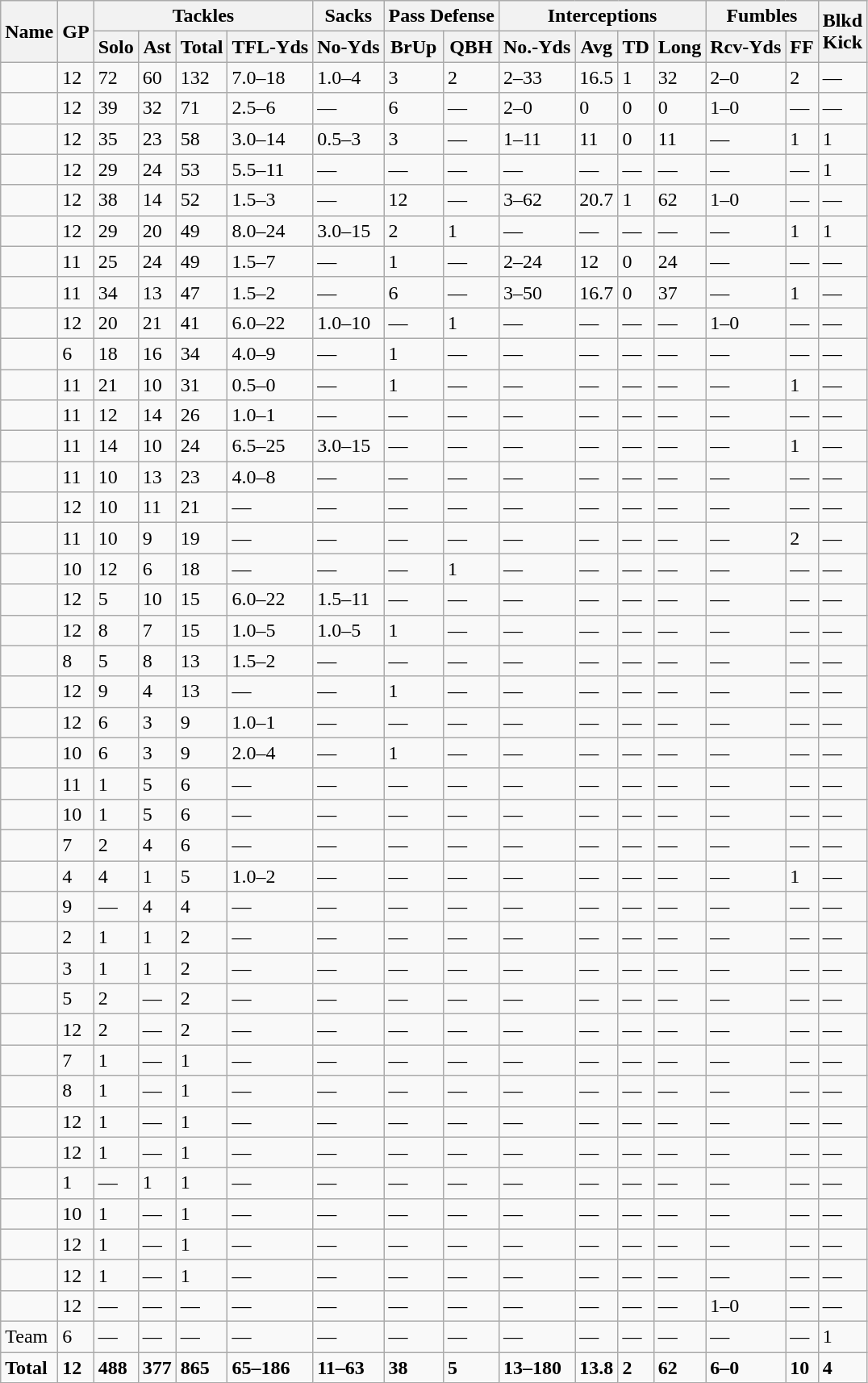<table class="wikitable" style="white-space:nowrap;">
<tr>
<th rowspan="2">Name</th>
<th rowspan="2">GP</th>
<th colspan="4">Tackles</th>
<th>Sacks</th>
<th colspan="2">Pass Defense</th>
<th colspan="4">Interceptions</th>
<th colspan="2">Fumbles</th>
<th rowspan="2">Blkd<br>Kick</th>
</tr>
<tr>
<th>Solo</th>
<th>Ast</th>
<th>Total</th>
<th>TFL-Yds</th>
<th>No-Yds</th>
<th>BrUp</th>
<th>QBH</th>
<th>No.-Yds</th>
<th>Avg</th>
<th>TD</th>
<th>Long</th>
<th>Rcv-Yds</th>
<th>FF</th>
</tr>
<tr>
<td></td>
<td>12</td>
<td>72</td>
<td>60</td>
<td>132</td>
<td>7.0–18</td>
<td>1.0–4</td>
<td>3</td>
<td>2</td>
<td>2–33</td>
<td>16.5</td>
<td>1</td>
<td>32</td>
<td>2–0</td>
<td>2</td>
<td>—</td>
</tr>
<tr>
<td></td>
<td>12</td>
<td>39</td>
<td>32</td>
<td>71</td>
<td>2.5–6</td>
<td>—</td>
<td>6</td>
<td>—</td>
<td>2–0</td>
<td>0</td>
<td>0</td>
<td>0</td>
<td>1–0</td>
<td>—</td>
<td>—</td>
</tr>
<tr>
<td></td>
<td>12</td>
<td>35</td>
<td>23</td>
<td>58</td>
<td>3.0–14</td>
<td>0.5–3</td>
<td>3</td>
<td>—</td>
<td>1–11</td>
<td>11</td>
<td>0</td>
<td>11</td>
<td>—</td>
<td>1</td>
<td>1</td>
</tr>
<tr>
<td></td>
<td>12</td>
<td>29</td>
<td>24</td>
<td>53</td>
<td>5.5–11</td>
<td>—</td>
<td>—</td>
<td>—</td>
<td>—</td>
<td>—</td>
<td>—</td>
<td>—</td>
<td>—</td>
<td>—</td>
<td>1</td>
</tr>
<tr>
<td></td>
<td>12</td>
<td>38</td>
<td>14</td>
<td>52</td>
<td>1.5–3</td>
<td>—</td>
<td>12</td>
<td>—</td>
<td>3–62</td>
<td>20.7</td>
<td>1</td>
<td>62</td>
<td>1–0</td>
<td>—</td>
<td>—</td>
</tr>
<tr>
<td></td>
<td>12</td>
<td>29</td>
<td>20</td>
<td>49</td>
<td>8.0–24</td>
<td>3.0–15</td>
<td>2</td>
<td>1</td>
<td>—</td>
<td>—</td>
<td>—</td>
<td>—</td>
<td>—</td>
<td>1</td>
<td>1</td>
</tr>
<tr>
<td></td>
<td>11</td>
<td>25</td>
<td>24</td>
<td>49</td>
<td>1.5–7</td>
<td>—</td>
<td>1</td>
<td>—</td>
<td>2–24</td>
<td>12</td>
<td>0</td>
<td>24</td>
<td>—</td>
<td>—</td>
<td>—</td>
</tr>
<tr>
<td></td>
<td>11</td>
<td>34</td>
<td>13</td>
<td>47</td>
<td>1.5–2</td>
<td>—</td>
<td>6</td>
<td>—</td>
<td>3–50</td>
<td>16.7</td>
<td>0</td>
<td>37</td>
<td>—</td>
<td>1</td>
<td>—</td>
</tr>
<tr>
<td></td>
<td>12</td>
<td>20</td>
<td>21</td>
<td>41</td>
<td>6.0–22</td>
<td>1.0–10</td>
<td>—</td>
<td>1</td>
<td>—</td>
<td>—</td>
<td>—</td>
<td>—</td>
<td>1–0</td>
<td>—</td>
<td>—</td>
</tr>
<tr>
<td></td>
<td>6</td>
<td>18</td>
<td>16</td>
<td>34</td>
<td>4.0–9</td>
<td>—</td>
<td>1</td>
<td>—</td>
<td>—</td>
<td>—</td>
<td>—</td>
<td>—</td>
<td>—</td>
<td>—</td>
<td>—</td>
</tr>
<tr>
<td></td>
<td>11</td>
<td>21</td>
<td>10</td>
<td>31</td>
<td>0.5–0</td>
<td>—</td>
<td>1</td>
<td>—</td>
<td>—</td>
<td>—</td>
<td>—</td>
<td>—</td>
<td>—</td>
<td>1</td>
<td>—</td>
</tr>
<tr>
<td></td>
<td>11</td>
<td>12</td>
<td>14</td>
<td>26</td>
<td>1.0–1</td>
<td>—</td>
<td>—</td>
<td>—</td>
<td>—</td>
<td>—</td>
<td>—</td>
<td>—</td>
<td>—</td>
<td>—</td>
<td>—</td>
</tr>
<tr>
<td></td>
<td>11</td>
<td>14</td>
<td>10</td>
<td>24</td>
<td>6.5–25</td>
<td>3.0–15</td>
<td>—</td>
<td>—</td>
<td>—</td>
<td>—</td>
<td>—</td>
<td>—</td>
<td>—</td>
<td>1</td>
<td>—</td>
</tr>
<tr>
<td></td>
<td>11</td>
<td>10</td>
<td>13</td>
<td>23</td>
<td>4.0–8</td>
<td>—</td>
<td>—</td>
<td>—</td>
<td>—</td>
<td>—</td>
<td>—</td>
<td>—</td>
<td>—</td>
<td>—</td>
<td>—</td>
</tr>
<tr>
<td></td>
<td>12</td>
<td>10</td>
<td>11</td>
<td>21</td>
<td>—</td>
<td>—</td>
<td>—</td>
<td>—</td>
<td>—</td>
<td>—</td>
<td>—</td>
<td>—</td>
<td>—</td>
<td>—</td>
<td>—</td>
</tr>
<tr>
<td></td>
<td>11</td>
<td>10</td>
<td>9</td>
<td>19</td>
<td>—</td>
<td>—</td>
<td>—</td>
<td>—</td>
<td>—</td>
<td>—</td>
<td>—</td>
<td>—</td>
<td>—</td>
<td>2</td>
<td>—</td>
</tr>
<tr>
<td></td>
<td>10</td>
<td>12</td>
<td>6</td>
<td>18</td>
<td>—</td>
<td>—</td>
<td>—</td>
<td>1</td>
<td>—</td>
<td>—</td>
<td>—</td>
<td>—</td>
<td>—</td>
<td>—</td>
<td>—</td>
</tr>
<tr>
<td></td>
<td>12</td>
<td>5</td>
<td>10</td>
<td>15</td>
<td>6.0–22</td>
<td>1.5–11</td>
<td>—</td>
<td>—</td>
<td>—</td>
<td>—</td>
<td>—</td>
<td>—</td>
<td>—</td>
<td>—</td>
<td>—</td>
</tr>
<tr>
<td></td>
<td>12</td>
<td>8</td>
<td>7</td>
<td>15</td>
<td>1.0–5</td>
<td>1.0–5</td>
<td>1</td>
<td>—</td>
<td>—</td>
<td>—</td>
<td>—</td>
<td>—</td>
<td>—</td>
<td>—</td>
<td>—</td>
</tr>
<tr>
<td></td>
<td>8</td>
<td>5</td>
<td>8</td>
<td>13</td>
<td>1.5–2</td>
<td>—</td>
<td>—</td>
<td>—</td>
<td>—</td>
<td>—</td>
<td>—</td>
<td>—</td>
<td>—</td>
<td>—</td>
<td>—</td>
</tr>
<tr>
<td></td>
<td>12</td>
<td>9</td>
<td>4</td>
<td>13</td>
<td>—</td>
<td>—</td>
<td>1</td>
<td>—</td>
<td>—</td>
<td>—</td>
<td>—</td>
<td>—</td>
<td>—</td>
<td>—</td>
<td>—</td>
</tr>
<tr>
<td></td>
<td>12</td>
<td>6</td>
<td>3</td>
<td>9</td>
<td>1.0–1</td>
<td>—</td>
<td>—</td>
<td>—</td>
<td>—</td>
<td>—</td>
<td>—</td>
<td>—</td>
<td>—</td>
<td>—</td>
<td>—</td>
</tr>
<tr>
<td></td>
<td>10</td>
<td>6</td>
<td>3</td>
<td>9</td>
<td>2.0–4</td>
<td>—</td>
<td>1</td>
<td>—</td>
<td>—</td>
<td>—</td>
<td>—</td>
<td>—</td>
<td>—</td>
<td>—</td>
<td>—</td>
</tr>
<tr>
<td></td>
<td>11</td>
<td>1</td>
<td>5</td>
<td>6</td>
<td>—</td>
<td>—</td>
<td>—</td>
<td>—</td>
<td>—</td>
<td>—</td>
<td>—</td>
<td>—</td>
<td>—</td>
<td>—</td>
<td>—</td>
</tr>
<tr>
<td></td>
<td>10</td>
<td>1</td>
<td>5</td>
<td>6</td>
<td>—</td>
<td>—</td>
<td>—</td>
<td>—</td>
<td>—</td>
<td>—</td>
<td>—</td>
<td>—</td>
<td>—</td>
<td>—</td>
<td>—</td>
</tr>
<tr>
<td></td>
<td>7</td>
<td>2</td>
<td>4</td>
<td>6</td>
<td>—</td>
<td>—</td>
<td>—</td>
<td>—</td>
<td>—</td>
<td>—</td>
<td>—</td>
<td>—</td>
<td>—</td>
<td>—</td>
<td>—</td>
</tr>
<tr>
<td></td>
<td>4</td>
<td>4</td>
<td>1</td>
<td>5</td>
<td>1.0–2</td>
<td>—</td>
<td>—</td>
<td>—</td>
<td>—</td>
<td>—</td>
<td>—</td>
<td>—</td>
<td>—</td>
<td>1</td>
<td>—</td>
</tr>
<tr>
<td></td>
<td>9</td>
<td>—</td>
<td>4</td>
<td>4</td>
<td>—</td>
<td>—</td>
<td>—</td>
<td>—</td>
<td>—</td>
<td>—</td>
<td>—</td>
<td>—</td>
<td>—</td>
<td>—</td>
<td>—</td>
</tr>
<tr>
<td></td>
<td>2</td>
<td>1</td>
<td>1</td>
<td>2</td>
<td>—</td>
<td>—</td>
<td>—</td>
<td>—</td>
<td>—</td>
<td>—</td>
<td>—</td>
<td>—</td>
<td>—</td>
<td>—</td>
<td>—</td>
</tr>
<tr>
<td></td>
<td>3</td>
<td>1</td>
<td>1</td>
<td>2</td>
<td>—</td>
<td>—</td>
<td>—</td>
<td>—</td>
<td>—</td>
<td>—</td>
<td>—</td>
<td>—</td>
<td>—</td>
<td>—</td>
<td>—</td>
</tr>
<tr>
<td></td>
<td>5</td>
<td>2</td>
<td>—</td>
<td>2</td>
<td>—</td>
<td>—</td>
<td>—</td>
<td>—</td>
<td>—</td>
<td>—</td>
<td>—</td>
<td>—</td>
<td>—</td>
<td>—</td>
<td>—</td>
</tr>
<tr>
<td></td>
<td>12</td>
<td>2</td>
<td>—</td>
<td>2</td>
<td>—</td>
<td>—</td>
<td>—</td>
<td>—</td>
<td>—</td>
<td>—</td>
<td>—</td>
<td>—</td>
<td>—</td>
<td>—</td>
<td>—</td>
</tr>
<tr>
<td></td>
<td>7</td>
<td>1</td>
<td>—</td>
<td>1</td>
<td>—</td>
<td>—</td>
<td>—</td>
<td>—</td>
<td>—</td>
<td>—</td>
<td>—</td>
<td>—</td>
<td>—</td>
<td>—</td>
<td>—</td>
</tr>
<tr>
<td></td>
<td>8</td>
<td>1</td>
<td>—</td>
<td>1</td>
<td>—</td>
<td>—</td>
<td>—</td>
<td>—</td>
<td>—</td>
<td>—</td>
<td>—</td>
<td>—</td>
<td>—</td>
<td>—</td>
<td>—</td>
</tr>
<tr>
<td></td>
<td>12</td>
<td>1</td>
<td>—</td>
<td>1</td>
<td>—</td>
<td>—</td>
<td>—</td>
<td>—</td>
<td>—</td>
<td>—</td>
<td>—</td>
<td>—</td>
<td>—</td>
<td>—</td>
<td>—</td>
</tr>
<tr>
<td></td>
<td>12</td>
<td>1</td>
<td>—</td>
<td>1</td>
<td>—</td>
<td>—</td>
<td>—</td>
<td>—</td>
<td>—</td>
<td>—</td>
<td>—</td>
<td>—</td>
<td>—</td>
<td>—</td>
<td>—</td>
</tr>
<tr>
<td></td>
<td>1</td>
<td>—</td>
<td>1</td>
<td>1</td>
<td>—</td>
<td>—</td>
<td>—</td>
<td>—</td>
<td>—</td>
<td>—</td>
<td>—</td>
<td>—</td>
<td>—</td>
<td>—</td>
<td>—</td>
</tr>
<tr>
<td></td>
<td>10</td>
<td>1</td>
<td>—</td>
<td>1</td>
<td>—</td>
<td>—</td>
<td>—</td>
<td>—</td>
<td>—</td>
<td>—</td>
<td>—</td>
<td>—</td>
<td>—</td>
<td>—</td>
<td>—</td>
</tr>
<tr>
<td></td>
<td>12</td>
<td>1</td>
<td>—</td>
<td>1</td>
<td>—</td>
<td>—</td>
<td>—</td>
<td>—</td>
<td>—</td>
<td>—</td>
<td>—</td>
<td>—</td>
<td>—</td>
<td>—</td>
<td>—</td>
</tr>
<tr>
<td></td>
<td>12</td>
<td>1</td>
<td>—</td>
<td>1</td>
<td>—</td>
<td>—</td>
<td>—</td>
<td>—</td>
<td>—</td>
<td>—</td>
<td>—</td>
<td>—</td>
<td>—</td>
<td>—</td>
<td>—</td>
</tr>
<tr>
<td></td>
<td>12</td>
<td>—</td>
<td>—</td>
<td>—</td>
<td>—</td>
<td>—</td>
<td>—</td>
<td>—</td>
<td>—</td>
<td>—</td>
<td>—</td>
<td>—</td>
<td>1–0</td>
<td>—</td>
<td>—</td>
</tr>
<tr>
<td>Team</td>
<td>6</td>
<td>—</td>
<td>—</td>
<td>—</td>
<td>—</td>
<td>—</td>
<td>—</td>
<td>—</td>
<td>—</td>
<td>—</td>
<td>—</td>
<td>—</td>
<td>—</td>
<td>—</td>
<td>1</td>
</tr>
<tr>
<td><strong>Total</strong></td>
<td><strong>12</strong></td>
<td><strong>488</strong></td>
<td><strong>377</strong></td>
<td><strong>865</strong></td>
<td><strong>65–186</strong></td>
<td><strong>11–63</strong></td>
<td><strong>38</strong></td>
<td><strong>5</strong></td>
<td><strong>13–180</strong></td>
<td><strong>13.8</strong></td>
<td><strong>2</strong></td>
<td><strong>62</strong></td>
<td><strong>6–0</strong></td>
<td><strong>10</strong></td>
<td><strong>4</strong></td>
</tr>
</table>
